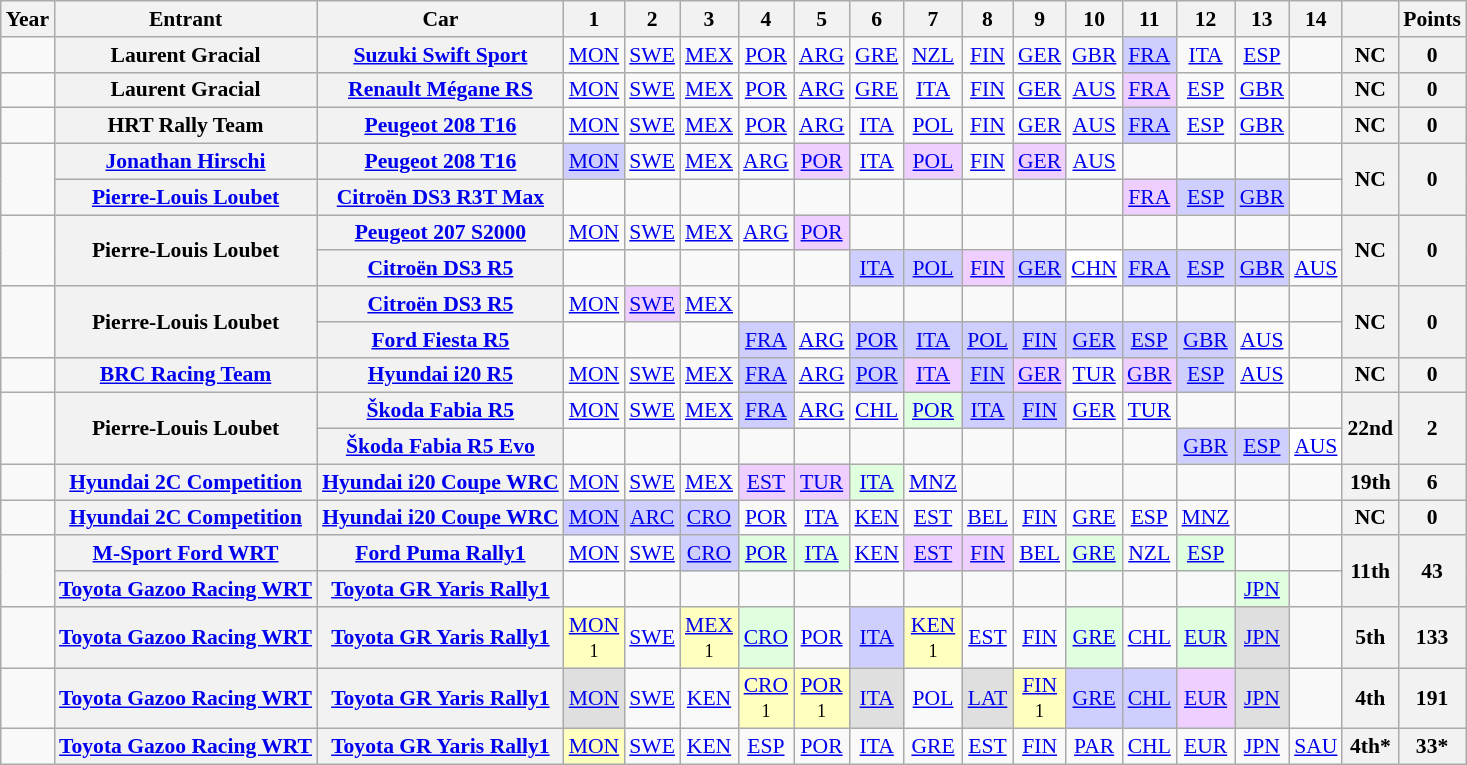<table class="wikitable" style="text-align:center; font-size:90%;">
<tr>
<th>Year</th>
<th>Entrant</th>
<th>Car</th>
<th>1</th>
<th>2</th>
<th>3</th>
<th>4</th>
<th>5</th>
<th>6</th>
<th>7</th>
<th>8</th>
<th>9</th>
<th>10</th>
<th>11</th>
<th>12</th>
<th>13</th>
<th>14</th>
<th></th>
<th>Points</th>
</tr>
<tr>
<td></td>
<th>Laurent Gracial</th>
<th><a href='#'>Suzuki Swift Sport</a></th>
<td><a href='#'>MON</a></td>
<td><a href='#'>SWE</a></td>
<td><a href='#'>MEX</a></td>
<td><a href='#'>POR</a></td>
<td><a href='#'>ARG</a></td>
<td><a href='#'>GRE</a></td>
<td><a href='#'>NZL</a></td>
<td><a href='#'>FIN</a></td>
<td><a href='#'>GER</a></td>
<td><a href='#'>GBR</a></td>
<td style="background:#CFCFFF;"><a href='#'>FRA</a><br></td>
<td><a href='#'>ITA</a></td>
<td><a href='#'>ESP</a></td>
<td></td>
<th>NC</th>
<th>0</th>
</tr>
<tr>
<td></td>
<th>Laurent Gracial</th>
<th><a href='#'>Renault Mégane RS</a></th>
<td><a href='#'>MON</a></td>
<td><a href='#'>SWE</a></td>
<td><a href='#'>MEX</a></td>
<td><a href='#'>POR</a></td>
<td><a href='#'>ARG</a></td>
<td><a href='#'>GRE</a></td>
<td><a href='#'>ITA</a></td>
<td><a href='#'>FIN</a></td>
<td><a href='#'>GER</a></td>
<td><a href='#'>AUS</a></td>
<td style="background:#EFCFFF;"><a href='#'>FRA</a><br></td>
<td><a href='#'>ESP</a></td>
<td><a href='#'>GBR</a></td>
<td></td>
<th>NC</th>
<th>0</th>
</tr>
<tr>
<td></td>
<th>HRT Rally Team</th>
<th><a href='#'>Peugeot 208 T16</a></th>
<td><a href='#'>MON</a></td>
<td><a href='#'>SWE</a></td>
<td><a href='#'>MEX</a></td>
<td><a href='#'>POR</a></td>
<td><a href='#'>ARG</a></td>
<td><a href='#'>ITA</a></td>
<td><a href='#'>POL</a></td>
<td><a href='#'>FIN</a></td>
<td><a href='#'>GER</a></td>
<td><a href='#'>AUS</a></td>
<td style="background:#CFCFFF;"><a href='#'>FRA</a><br></td>
<td><a href='#'>ESP</a></td>
<td><a href='#'>GBR</a></td>
<td></td>
<th>NC</th>
<th>0</th>
</tr>
<tr>
<td rowspan="2"></td>
<th><a href='#'>Jonathan Hirschi</a></th>
<th><a href='#'>Peugeot 208 T16</a></th>
<td style="background:#CFCFFF;"><a href='#'>MON</a><br></td>
<td><a href='#'>SWE</a></td>
<td><a href='#'>MEX</a></td>
<td><a href='#'>ARG</a></td>
<td style="background:#EFCFFF;"><a href='#'>POR</a><br></td>
<td><a href='#'>ITA</a></td>
<td style="background:#EFCFFF;"><a href='#'>POL</a><br></td>
<td><a href='#'>FIN</a></td>
<td style="background:#EFCFFF;"><a href='#'>GER</a><br></td>
<td><a href='#'>AUS</a></td>
<td></td>
<td></td>
<td></td>
<td></td>
<th rowspan="2">NC</th>
<th rowspan="2">0</th>
</tr>
<tr>
<th><a href='#'>Pierre-Louis Loubet</a></th>
<th><a href='#'>Citroën DS3 R3T Max</a></th>
<td></td>
<td></td>
<td></td>
<td></td>
<td></td>
<td></td>
<td></td>
<td></td>
<td></td>
<td></td>
<td style="background:#EFCFFF;"><a href='#'>FRA</a><br></td>
<td style="background:#CFCFFF;"><a href='#'>ESP</a><br></td>
<td style="background:#CFCFFF;"><a href='#'>GBR</a><br></td>
<td></td>
</tr>
<tr>
<td rowspan="2"></td>
<th rowspan="2">Pierre-Louis Loubet</th>
<th><a href='#'>Peugeot 207 S2000</a></th>
<td><a href='#'>MON</a></td>
<td><a href='#'>SWE</a></td>
<td><a href='#'>MEX</a></td>
<td><a href='#'>ARG</a></td>
<td style="background:#EFCFFF;"><a href='#'>POR</a><br></td>
<td></td>
<td></td>
<td></td>
<td></td>
<td></td>
<td></td>
<td></td>
<td></td>
<td></td>
<th rowspan="2">NC</th>
<th rowspan="2">0</th>
</tr>
<tr>
<th><a href='#'>Citroën DS3 R5</a></th>
<td></td>
<td></td>
<td></td>
<td></td>
<td></td>
<td style="background:#CFCFFF;"><a href='#'>ITA</a><br></td>
<td style="background:#CFCFFF;"><a href='#'>POL</a><br></td>
<td style="background:#EFCFFF;"><a href='#'>FIN</a><br></td>
<td style="background:#CFCFFF;"><a href='#'>GER</a><br></td>
<td style="background:#FFFFFF;"><a href='#'>CHN</a><br></td>
<td style="background:#CFCFFF;"><a href='#'>FRA</a><br></td>
<td style="background:#CFCFFF;"><a href='#'>ESP</a><br></td>
<td style="background:#CFCFFF;"><a href='#'>GBR</a><br></td>
<td><a href='#'>AUS</a></td>
</tr>
<tr>
<td rowspan="2"></td>
<th rowspan="2">Pierre-Louis Loubet</th>
<th><a href='#'>Citroën DS3 R5</a></th>
<td><a href='#'>MON</a></td>
<td style="background:#EFCFFF;"><a href='#'>SWE</a><br></td>
<td><a href='#'>MEX</a></td>
<td></td>
<td></td>
<td></td>
<td></td>
<td></td>
<td></td>
<td></td>
<td></td>
<td></td>
<td></td>
<td></td>
<th rowspan="2">NC</th>
<th rowspan="2">0</th>
</tr>
<tr>
<th><a href='#'>Ford Fiesta R5</a></th>
<td></td>
<td></td>
<td></td>
<td style="background:#CFCFFF;"><a href='#'>FRA</a><br></td>
<td><a href='#'>ARG</a></td>
<td style="background:#CFCFFF;"><a href='#'>POR</a><br></td>
<td style="background:#CFCFFF;"><a href='#'>ITA</a><br></td>
<td style="background:#CFCFFF;"><a href='#'>POL</a><br></td>
<td style="background:#CFCFFF;"><a href='#'>FIN</a><br></td>
<td style="background:#CFCFFF;"><a href='#'>GER</a><br></td>
<td style="background:#CFCFFF;"><a href='#'>ESP</a><br></td>
<td style="background:#CFCFFF;"><a href='#'>GBR</a><br></td>
<td><a href='#'>AUS</a></td>
<td></td>
</tr>
<tr>
<td></td>
<th><a href='#'>BRC Racing Team</a></th>
<th><a href='#'>Hyundai i20 R5</a></th>
<td><a href='#'>MON</a></td>
<td><a href='#'>SWE</a></td>
<td><a href='#'>MEX</a></td>
<td style="background:#CFCFFF;"><a href='#'>FRA</a><br></td>
<td><a href='#'>ARG</a></td>
<td style="background:#CFCFFF;"><a href='#'>POR</a><br></td>
<td style="background:#EFCFFF;"><a href='#'>ITA</a><br></td>
<td style="background:#CFCFFF;"><a href='#'>FIN</a><br></td>
<td style="background:#EFCFFF;"><a href='#'>GER</a><br></td>
<td><a href='#'>TUR</a></td>
<td style="background:#EFCFFF;"><a href='#'>GBR</a><br></td>
<td style="background:#CFCFFF;"><a href='#'>ESP</a><br></td>
<td><a href='#'>AUS</a></td>
<td></td>
<th>NC</th>
<th>0</th>
</tr>
<tr>
<td rowspan="2"></td>
<th rowspan="2">Pierre-Louis Loubet</th>
<th><a href='#'>Škoda Fabia R5</a></th>
<td><a href='#'>MON</a></td>
<td><a href='#'>SWE</a></td>
<td><a href='#'>MEX</a></td>
<td style="background:#CFCFFF;"><a href='#'>FRA</a><br></td>
<td><a href='#'>ARG</a></td>
<td><a href='#'>CHL</a></td>
<td style="background:#DFFFDF;"><a href='#'>POR</a><br></td>
<td style="background:#CFCFFF;"><a href='#'>ITA</a><br></td>
<td style="background:#CFCFFF;"><a href='#'>FIN</a><br></td>
<td><a href='#'>GER</a></td>
<td><a href='#'>TUR</a></td>
<td></td>
<td></td>
<td></td>
<th rowspan="2">22nd</th>
<th rowspan="2">2</th>
</tr>
<tr>
<th><a href='#'>Škoda Fabia R5 Evo</a></th>
<td></td>
<td></td>
<td></td>
<td></td>
<td></td>
<td></td>
<td></td>
<td></td>
<td></td>
<td></td>
<td></td>
<td style="background:#CFCFFF;"><a href='#'>GBR</a><br></td>
<td style="background:#CFCFFF;"><a href='#'>ESP</a><br></td>
<td style="background:#FFFFFF;"><a href='#'>AUS</a><br></td>
</tr>
<tr>
<td></td>
<th><a href='#'>Hyundai 2C Competition</a></th>
<th><a href='#'>Hyundai i20 Coupe WRC</a></th>
<td><a href='#'>MON</a></td>
<td><a href='#'>SWE</a></td>
<td><a href='#'>MEX</a></td>
<td style="background:#EFCFFF;"><a href='#'>EST</a><br></td>
<td style="background:#EFCFFF;"><a href='#'>TUR</a><br></td>
<td style="background:#DFFFDF;"><a href='#'>ITA</a><br></td>
<td><a href='#'>MNZ</a></td>
<td></td>
<td></td>
<td></td>
<td></td>
<td></td>
<td></td>
<td></td>
<th>19th</th>
<th>6</th>
</tr>
<tr>
<td></td>
<th><a href='#'>Hyundai 2C Competition</a></th>
<th><a href='#'>Hyundai i20 Coupe WRC</a></th>
<td style="background:#CFCFFF;"><a href='#'>MON</a><br></td>
<td style="background:#CFCFFF;"><a href='#'>ARC</a><br></td>
<td style="background:#CFCFFF;"><a href='#'>CRO</a><br></td>
<td><a href='#'>POR</a></td>
<td><a href='#'>ITA</a></td>
<td><a href='#'>KEN</a></td>
<td><a href='#'>EST</a></td>
<td><a href='#'>BEL</a></td>
<td><a href='#'>FIN</a></td>
<td><a href='#'>GRE</a></td>
<td><a href='#'>ESP</a></td>
<td><a href='#'>MNZ</a></td>
<td></td>
<td></td>
<th>NC</th>
<th>0</th>
</tr>
<tr>
<td rowspan="2"></td>
<th><a href='#'>M-Sport Ford WRT</a></th>
<th><a href='#'>Ford Puma Rally1</a></th>
<td><a href='#'>MON</a></td>
<td><a href='#'>SWE</a></td>
<td style="background:#CFCFFF;"><a href='#'>CRO</a><br></td>
<td style="background:#DFFFDF;"><a href='#'>POR</a><br></td>
<td style="background:#DFFFDF;"><a href='#'>ITA</a><br></td>
<td><a href='#'>KEN</a></td>
<td style="background:#EFCFFF;"><a href='#'>EST</a><br></td>
<td style="background:#EFCFFF;"><a href='#'>FIN</a><br></td>
<td><a href='#'>BEL</a></td>
<td style="background:#DFFFDF;"><a href='#'>GRE</a><br></td>
<td><a href='#'>NZL</a></td>
<td style="background:#DFFFDF;"><a href='#'>ESP</a><br></td>
<td></td>
<td></td>
<th rowspan="2">11th</th>
<th rowspan="2">43</th>
</tr>
<tr>
<th><a href='#'>Toyota Gazoo Racing WRT</a></th>
<th><a href='#'>Toyota GR Yaris Rally1</a></th>
<td></td>
<td></td>
<td></td>
<td></td>
<td></td>
<td></td>
<td></td>
<td></td>
<td></td>
<td></td>
<td></td>
<td></td>
<td style="background:#DFFFDF;"><a href='#'>JPN</a><br></td>
<td></td>
</tr>
<tr>
<td></td>
<th><a href='#'>Toyota Gazoo Racing WRT</a></th>
<th><a href='#'>Toyota GR Yaris Rally1</a></th>
<td style="background:#FFFFBF;"><a href='#'>MON</a><br><small>1</small></td>
<td><a href='#'>SWE</a></td>
<td style="background:#FFFFBF;"><a href='#'>MEX</a><br><small>1</small></td>
<td style="background:#DFFFDF;"><a href='#'>CRO</a><br></td>
<td><a href='#'>POR</a></td>
<td style="background:#CFCFFF;"><a href='#'>ITA</a><br></td>
<td style="background:#FFFFBF;"><a href='#'>KEN</a><br><small>1</small></td>
<td><a href='#'>EST</a></td>
<td><a href='#'>FIN</a></td>
<td style="background:#DFFFDF;"><a href='#'>GRE</a><br></td>
<td><a href='#'>CHL</a></td>
<td style="background:#DFFFDF;"><a href='#'>EUR</a><br></td>
<td style="background:#DFDFDF;"><a href='#'>JPN</a><br></td>
<td></td>
<th>5th</th>
<th>133</th>
</tr>
<tr>
<td></td>
<th><a href='#'>Toyota Gazoo Racing WRT</a></th>
<th><a href='#'>Toyota GR Yaris Rally1</a></th>
<td style="background:#DFDFDF;"><a href='#'>MON</a><br></td>
<td><a href='#'>SWE</a></td>
<td><a href='#'>KEN</a></td>
<td style="background:#FFFFBF;"><a href='#'>CRO</a><br><small>1</small></td>
<td style="background:#FFFFBF;"><a href='#'>POR</a><br><small>1</small></td>
<td style="background:#DFDFDF;"><a href='#'>ITA</a><br></td>
<td><a href='#'>POL</a><br></td>
<td style="background:#DFDFDF;"><a href='#'>LAT</a><br></td>
<td style="background:#FFFFBF;"><a href='#'>FIN</a><br><small>1</small></td>
<td style="background:#CFCFFF;"><a href='#'>GRE</a><br></td>
<td style="background:#CFCFFF;"><a href='#'>CHL</a><br></td>
<td style="background:#EFCFFF;"><a href='#'>EUR</a><br></td>
<td style="background:#DFDFDF;"><a href='#'>JPN</a><br></td>
<td></td>
<th>4th</th>
<th>191</th>
</tr>
<tr>
<td></td>
<th><a href='#'>Toyota Gazoo Racing WRT</a></th>
<th><a href='#'>Toyota GR Yaris Rally1</a></th>
<td style="background:#FFFFBF;"><a href='#'>MON</a><br></td>
<td><a href='#'>SWE</a></td>
<td><a href='#'>KEN</a></td>
<td><a href='#'>ESP</a></td>
<td><a href='#'>POR</a></td>
<td><a href='#'>ITA</a></td>
<td><a href='#'>GRE</a></td>
<td><a href='#'>EST</a></td>
<td><a href='#'>FIN</a></td>
<td><a href='#'>PAR</a></td>
<td><a href='#'>CHL</a></td>
<td><a href='#'>EUR</a></td>
<td><a href='#'>JPN</a></td>
<td><a href='#'>SAU</a></td>
<th>4th*</th>
<th>33*</th>
</tr>
</table>
